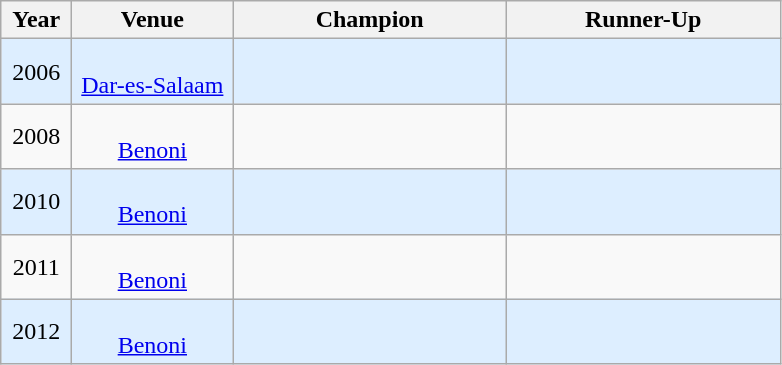<table class="wikitable">
<tr>
<th width=40>Year</th>
<th width=100>Venue</th>
<th width=175>Champion</th>
<th width=175>Runner-Up</th>
</tr>
<tr align="center" style="background:#ddeeff">
<td>2006</td>
<td>     <br> <a href='#'>Dar-es-Salaam</a></td>
<td></td>
<td></td>
</tr>
<tr align="center">
<td>2008</td>
<td> <br> <a href='#'>Benoni</a></td>
<td></td>
<td></td>
</tr>
<tr align="center" style="background:#ddeeff">
<td>2010</td>
<td> <br> <a href='#'>Benoni</a></td>
<td></td>
<td></td>
</tr>
<tr align="center">
<td>2011</td>
<td> <br> <a href='#'>Benoni</a></td>
<td></td>
<td></td>
</tr>
<tr align="center" style="background:#ddeeff">
<td>2012</td>
<td> <br> <a href='#'>Benoni</a></td>
<td></td>
<td></td>
</tr>
</table>
